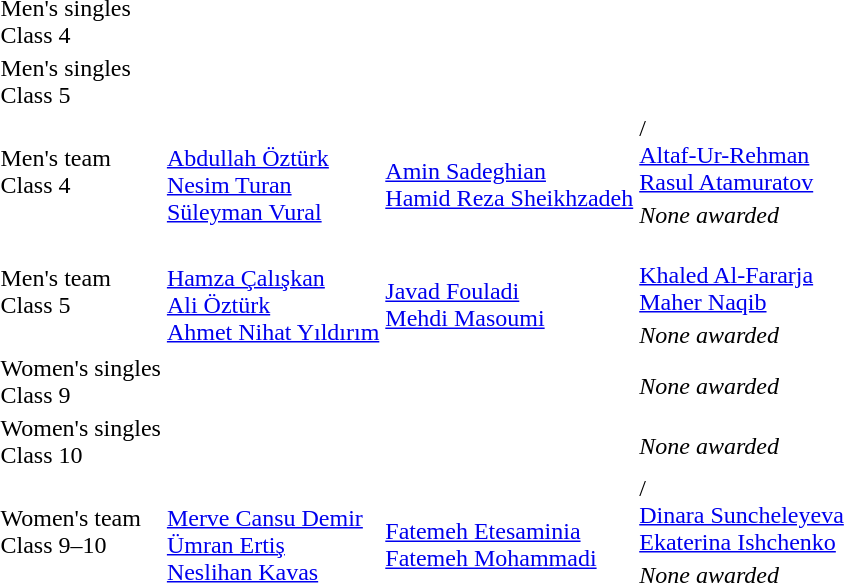<table>
<tr>
<td rowspan=2>Men's singles<br>Class 4</td>
<td rowspan=2></td>
<td rowspan=2></td>
<td></td>
</tr>
<tr>
<td></td>
</tr>
<tr>
<td rowspan=2>Men's singles<br>Class 5</td>
<td rowspan=2></td>
<td rowspan=2></td>
<td></td>
</tr>
<tr>
<td></td>
</tr>
<tr>
<td rowspan=2>Men's team<br>Class 4</td>
<td rowspan=2><br><a href='#'>Abdullah Öztürk</a><br><a href='#'>Nesim Turan</a><br><a href='#'>Süleyman Vural</a></td>
<td rowspan=2><br><a href='#'>Amin Sadeghian</a><br><a href='#'>Hamid Reza Sheikhzadeh</a></td>
<td> / <br><a href='#'>Altaf-Ur-Rehman</a><br><a href='#'>Rasul Atamuratov</a></td>
</tr>
<tr>
<td><em>None awarded</em></td>
</tr>
<tr>
<td rowspan=2>Men's team<br>Class 5</td>
<td rowspan=2><br><a href='#'>Hamza Çalışkan</a><br><a href='#'>Ali Öztürk</a><br><a href='#'>Ahmet Nihat Yıldırım</a></td>
<td rowspan=2><br><a href='#'>Javad Fouladi</a><br><a href='#'>Mehdi Masoumi</a></td>
<td><br><a href='#'>Khaled Al-Fararja</a><br><a href='#'>Maher Naqib</a></td>
</tr>
<tr>
<td><em>None awarded</em></td>
</tr>
<tr>
<td rowspan=2>Women's singles<br>Class 9</td>
<td rowspan=2></td>
<td rowspan=2></td>
<td></td>
</tr>
<tr>
<td><em>None awarded</em></td>
</tr>
<tr>
<td rowspan=2>Women's singles<br>Class 10</td>
<td rowspan=2></td>
<td rowspan=2></td>
<td></td>
</tr>
<tr>
<td><em>None awarded</em></td>
</tr>
<tr>
<td rowspan=2>Women's team<br>Class 9–10</td>
<td rowspan=2><br><a href='#'>Merve Cansu Demir</a><br><a href='#'>Ümran Ertiş</a><br><a href='#'>Neslihan Kavas</a></td>
<td rowspan=2><br><a href='#'>Fatemeh Etesaminia</a><br><a href='#'>Fatemeh Mohammadi</a></td>
<td> / <br><a href='#'>Dinara Suncheleyeva</a><br><a href='#'>Ekaterina Ishchenko</a></td>
</tr>
<tr>
<td><em>None awarded</em></td>
</tr>
</table>
